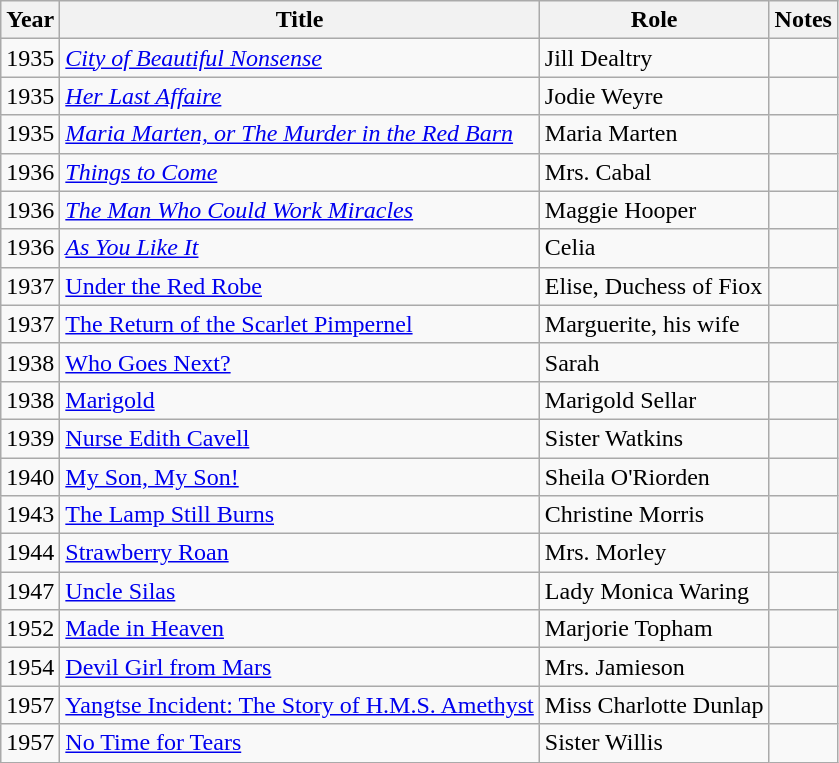<table class="wikitable">
<tr>
<th>Year</th>
<th>Title</th>
<th>Role</th>
<th>Notes</th>
</tr>
<tr>
<td>1935</td>
<td><em><a href='#'>City of Beautiful Nonsense</a></em></td>
<td>Jill Dealtry</td>
<td></td>
</tr>
<tr>
<td>1935</td>
<td><em><a href='#'>Her Last Affaire</a></em></td>
<td>Jodie Weyre</td>
<td></td>
</tr>
<tr>
<td>1935</td>
<td><em><a href='#'>Maria Marten, or The Murder in the Red Barn</a></em></td>
<td>Maria Marten</td>
<td></td>
</tr>
<tr>
<td>1936</td>
<td><em><a href='#'>Things to Come</a></em></td>
<td>Mrs. Cabal</td>
<td></td>
</tr>
<tr>
<td>1936</td>
<td><em><a href='#'>The Man Who Could Work Miracles</a></em></td>
<td>Maggie Hooper</td>
<td></td>
</tr>
<tr>
<td>1936</td>
<td><em><a href='#'>As You Like It</a></td>
<td>Celia</td>
<td></td>
</tr>
<tr>
<td>1937</td>
<td></em><a href='#'>Under the Red Robe</a><em></td>
<td>Elise, Duchess of Fiox</td>
<td></td>
</tr>
<tr>
<td>1937</td>
<td></em><a href='#'>The Return of the Scarlet Pimpernel</a><em></td>
<td>Marguerite, his wife</td>
<td></td>
</tr>
<tr>
<td>1938</td>
<td></em><a href='#'>Who Goes Next?</a><em></td>
<td>Sarah</td>
<td></td>
</tr>
<tr>
<td>1938</td>
<td></em><a href='#'>Marigold</a><em></td>
<td>Marigold Sellar</td>
<td></td>
</tr>
<tr>
<td>1939</td>
<td></em><a href='#'>Nurse Edith Cavell</a><em></td>
<td>Sister Watkins</td>
<td></td>
</tr>
<tr>
<td>1940</td>
<td></em><a href='#'>My Son, My Son!</a><em></td>
<td>Sheila O'Riorden</td>
<td></td>
</tr>
<tr>
<td>1943</td>
<td></em><a href='#'>The Lamp Still Burns</a><em></td>
<td>Christine Morris</td>
<td></td>
</tr>
<tr>
<td>1944</td>
<td></em><a href='#'>Strawberry Roan</a><em></td>
<td>Mrs. Morley</td>
<td></td>
</tr>
<tr>
<td>1947</td>
<td></em><a href='#'>Uncle Silas</a><em></td>
<td>Lady Monica Waring</td>
<td></td>
</tr>
<tr>
<td>1952</td>
<td></em><a href='#'>Made in Heaven</a><em></td>
<td>Marjorie Topham</td>
<td></td>
</tr>
<tr>
<td>1954</td>
<td></em><a href='#'>Devil Girl from Mars</a><em></td>
<td>Mrs. Jamieson</td>
<td></td>
</tr>
<tr>
<td>1957</td>
<td></em><a href='#'>Yangtse Incident: The Story of H.M.S. Amethyst</a><em></td>
<td>Miss Charlotte Dunlap</td>
<td></td>
</tr>
<tr>
<td>1957</td>
<td></em><a href='#'>No Time for Tears</a><em></td>
<td>Sister Willis</td>
<td></td>
</tr>
</table>
